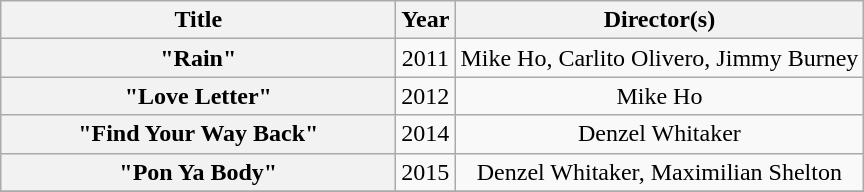<table class="wikitable plainrowheaders" style="text-align:center;">
<tr>
<th style="width:16em;">Title</th>
<th>Year</th>
<th>Director(s)</th>
</tr>
<tr>
<th scope="row">"Rain" </th>
<td rowspan="1">2011</td>
<td>Mike Ho, Carlito Olivero, Jimmy Burney</td>
</tr>
<tr>
<th scope="row">"Love Letter" </th>
<td rowspan="1">2012</td>
<td>Mike Ho</td>
</tr>
<tr>
<th scope="row">"Find Your Way Back"</th>
<td rowspan="1">2014</td>
<td>Denzel Whitaker</td>
</tr>
<tr>
<th scope="row">"Pon Ya Body"</th>
<td rowspan="1">2015</td>
<td>Denzel Whitaker, Maximilian Shelton</td>
</tr>
<tr>
</tr>
</table>
